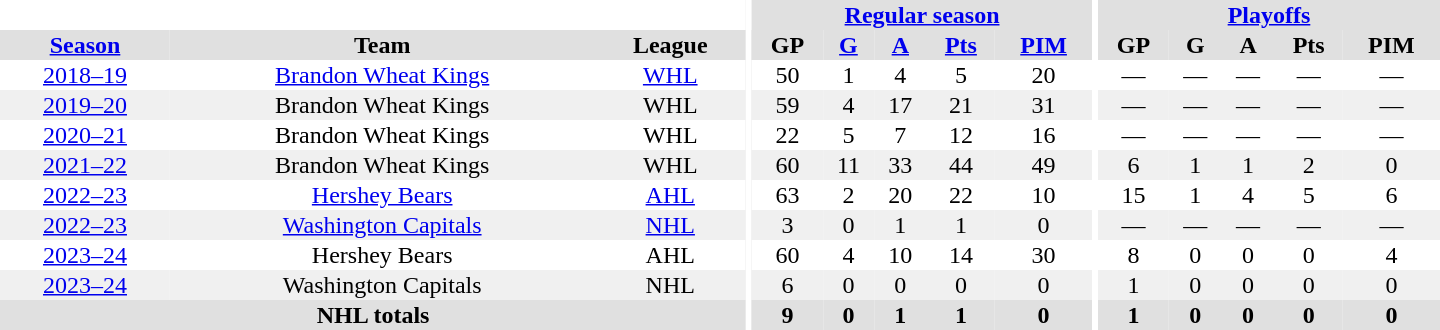<table border="0" cellpadding="1" cellspacing="0" style="text-align:center; width:60em">
<tr bgcolor="#e0e0e0">
<th colspan="3" bgcolor="#ffffff"></th>
<th rowspan="99" bgcolor="#ffffff"></th>
<th colspan="5"><a href='#'>Regular season</a></th>
<th rowspan="99" bgcolor="#ffffff"></th>
<th colspan="5"><a href='#'>Playoffs</a></th>
</tr>
<tr bgcolor="#e0e0e0">
<th><a href='#'>Season</a></th>
<th>Team</th>
<th>League</th>
<th>GP</th>
<th><a href='#'>G</a></th>
<th><a href='#'>A</a></th>
<th><a href='#'>Pts</a></th>
<th><a href='#'>PIM</a></th>
<th>GP</th>
<th>G</th>
<th>A</th>
<th>Pts</th>
<th>PIM</th>
</tr>
<tr>
<td><a href='#'>2018–19</a></td>
<td><a href='#'>Brandon Wheat Kings</a></td>
<td><a href='#'>WHL</a></td>
<td>50</td>
<td>1</td>
<td>4</td>
<td>5</td>
<td>20</td>
<td>—</td>
<td>—</td>
<td>—</td>
<td>—</td>
<td>—</td>
</tr>
<tr bgcolor="#f0f0f0">
<td><a href='#'>2019–20</a></td>
<td>Brandon Wheat Kings</td>
<td>WHL</td>
<td>59</td>
<td>4</td>
<td>17</td>
<td>21</td>
<td>31</td>
<td>—</td>
<td>—</td>
<td>—</td>
<td>—</td>
<td>—</td>
</tr>
<tr>
<td><a href='#'>2020–21</a></td>
<td>Brandon Wheat Kings</td>
<td>WHL</td>
<td>22</td>
<td>5</td>
<td>7</td>
<td>12</td>
<td>16</td>
<td>—</td>
<td>—</td>
<td>—</td>
<td>—</td>
<td>—</td>
</tr>
<tr bgcolor="#f0f0f0">
<td><a href='#'>2021–22</a></td>
<td>Brandon Wheat Kings</td>
<td>WHL</td>
<td>60</td>
<td>11</td>
<td>33</td>
<td>44</td>
<td>49</td>
<td>6</td>
<td>1</td>
<td>1</td>
<td>2</td>
<td>0</td>
</tr>
<tr>
<td><a href='#'>2022–23</a></td>
<td><a href='#'>Hershey Bears</a></td>
<td><a href='#'>AHL</a></td>
<td>63</td>
<td>2</td>
<td>20</td>
<td>22</td>
<td>10</td>
<td>15</td>
<td>1</td>
<td>4</td>
<td>5</td>
<td>6</td>
</tr>
<tr bgcolor="#f0f0f0">
<td><a href='#'>2022–23</a></td>
<td><a href='#'>Washington Capitals</a></td>
<td><a href='#'>NHL</a></td>
<td>3</td>
<td>0</td>
<td>1</td>
<td>1</td>
<td>0</td>
<td>—</td>
<td>—</td>
<td>—</td>
<td>—</td>
<td>—</td>
</tr>
<tr>
<td><a href='#'>2023–24</a></td>
<td>Hershey Bears</td>
<td>AHL</td>
<td>60</td>
<td>4</td>
<td>10</td>
<td>14</td>
<td>30</td>
<td>8</td>
<td>0</td>
<td>0</td>
<td>0</td>
<td>4</td>
</tr>
<tr bgcolor="#f0f0f0">
<td><a href='#'>2023–24</a></td>
<td>Washington Capitals</td>
<td>NHL</td>
<td>6</td>
<td>0</td>
<td>0</td>
<td>0</td>
<td>0</td>
<td>1</td>
<td>0</td>
<td>0</td>
<td>0</td>
<td>0</td>
</tr>
<tr bgcolor="#e0e0e0">
<th colspan="3">NHL totals</th>
<th>9</th>
<th>0</th>
<th>1</th>
<th>1</th>
<th>0</th>
<th>1</th>
<th>0</th>
<th>0</th>
<th>0</th>
<th>0</th>
</tr>
</table>
